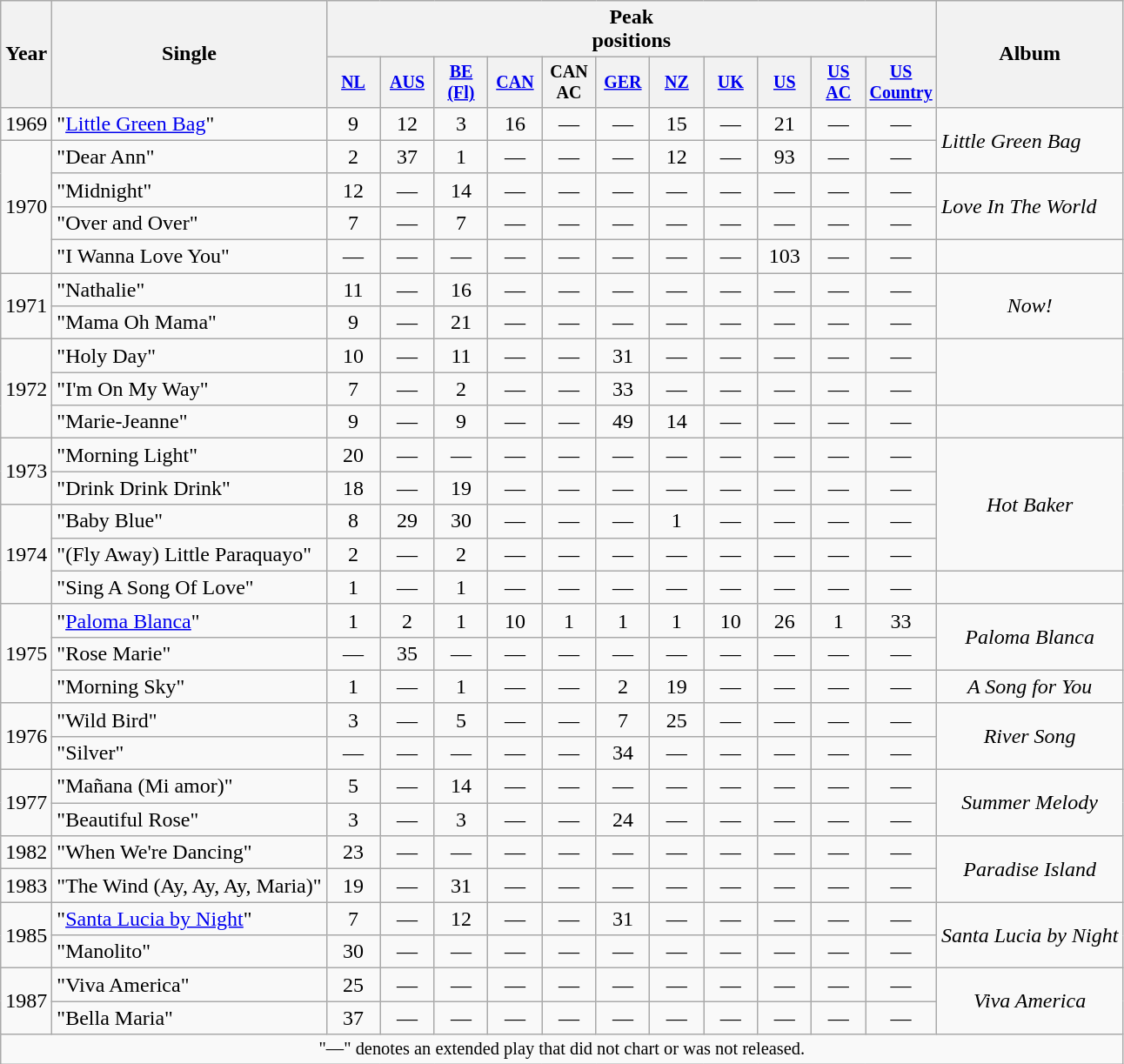<table class="wikitable">
<tr>
<th rowspan="2">Year</th>
<th rowspan="2">Single</th>
<th colspan="11">Peak<br>positions</th>
<th rowspan="2">Album</th>
</tr>
<tr style="font-size:smaller;">
<th width="35"><a href='#'>NL</a><br></th>
<th width="35"><a href='#'>AUS</a></th>
<th width="35"><a href='#'>BE <br>(Fl)</a><br></th>
<th width="35"><a href='#'>CAN</a></th>
<th width="35">CAN AC</th>
<th width="35"><a href='#'>GER</a><br></th>
<th width="35"><a href='#'>NZ</a><br></th>
<th width="35"><a href='#'>UK</a><br></th>
<th width="35"><a href='#'>US</a><br></th>
<th width="35"><a href='#'>US <br>AC</a></th>
<th width="35"><a href='#'>US Country</a></th>
</tr>
<tr>
<td>1969</td>
<td>"<a href='#'>Little Green Bag</a>"</td>
<td align="center">9</td>
<td align="center">12</td>
<td align="center">3</td>
<td align="center">16</td>
<td align="center">—</td>
<td align="center">—</td>
<td align="center">15</td>
<td align="center">—</td>
<td align="center">21</td>
<td align="center">—</td>
<td align="center">—</td>
<td rowspan="2"><em>Little Green Bag</em></td>
</tr>
<tr>
<td rowspan="4">1970</td>
<td>"Dear Ann"</td>
<td align="center">2</td>
<td align="center">37</td>
<td align="center">1</td>
<td align="center">—</td>
<td align="center">—</td>
<td align="center">—</td>
<td align="center">12</td>
<td align="center">—</td>
<td align="center">93</td>
<td align="center">—</td>
<td align="center">—</td>
</tr>
<tr>
<td>"Midnight"</td>
<td align="center">12</td>
<td align="center">—</td>
<td align="center">14</td>
<td align="center">—</td>
<td align="center">—</td>
<td align="center">—</td>
<td align="center">—</td>
<td align="center">—</td>
<td align="center">—</td>
<td align="center">—</td>
<td align="center">—</td>
<td rowspan="2"><em>Love In The World</em></td>
</tr>
<tr>
<td>"Over and Over"</td>
<td align="center">7</td>
<td align="center">—</td>
<td align="center">7</td>
<td align="center">—</td>
<td align="center">—</td>
<td align="center">—</td>
<td align="center">—</td>
<td align="center">—</td>
<td align="center">—</td>
<td align="center">—</td>
<td align="center">—</td>
</tr>
<tr>
<td>"I Wanna Love You"</td>
<td align="center">—</td>
<td align="center">—</td>
<td align="center">—</td>
<td align="center">—</td>
<td align="center">—</td>
<td align="center">—</td>
<td align="center">—</td>
<td align="center">—</td>
<td align="center">103</td>
<td align="center">—</td>
<td align="center">—</td>
</tr>
<tr>
<td rowspan="2">1971</td>
<td>"Nathalie"</td>
<td align="center">11</td>
<td align="center">—</td>
<td align="center">16</td>
<td align="center">—</td>
<td align="center">—</td>
<td align="center">—</td>
<td align="center">—</td>
<td align="center">—</td>
<td align="center">—</td>
<td align="center">—</td>
<td align="center">—</td>
<td rowspan="2" align="center"><em>Now!</em></td>
</tr>
<tr>
<td>"Mama Oh Mama"</td>
<td align="center">9</td>
<td align="center">—</td>
<td align="center">21</td>
<td align="center">—</td>
<td align="center">—</td>
<td align="center">—</td>
<td align="center">—</td>
<td align="center">—</td>
<td align="center">—</td>
<td align="center">—</td>
<td align="center">—</td>
</tr>
<tr>
<td rowspan="3">1972</td>
<td>"Holy Day"</td>
<td align="center">10</td>
<td align="center">—</td>
<td align="center">11</td>
<td align="center">—</td>
<td align="center">—</td>
<td align="center">31</td>
<td align="center">—</td>
<td align="center">—</td>
<td align="center">—</td>
<td align="center">—</td>
<td align="center">—</td>
</tr>
<tr>
<td>"I'm On My Way"</td>
<td align="center">7</td>
<td align="center">—</td>
<td align="center">2</td>
<td align="center">—</td>
<td align="center">—</td>
<td align="center">33</td>
<td align="center">—</td>
<td align="center">—</td>
<td align="center">—</td>
<td align="center">—</td>
<td align="center">—</td>
</tr>
<tr>
<td>"Marie-Jeanne"</td>
<td align="center">9</td>
<td align="center">—</td>
<td align="center">9</td>
<td align="center">—</td>
<td align="center">—</td>
<td align="center">49</td>
<td align="center">14</td>
<td align="center">—</td>
<td align="center">—</td>
<td align="center">—</td>
<td align="center">—</td>
<td></td>
</tr>
<tr>
<td rowspan="2">1973</td>
<td>"Morning Light"</td>
<td align="center">20</td>
<td align="center">—</td>
<td align="center">—</td>
<td align="center">—</td>
<td align="center">—</td>
<td align="center">—</td>
<td align="center">—</td>
<td align="center">—</td>
<td align="center">—</td>
<td align="center">—</td>
<td align="center">—</td>
<td rowspan="4" align="center"><em>Hot Baker</em></td>
</tr>
<tr>
<td>"Drink Drink Drink"</td>
<td align="center">18</td>
<td align="center">—</td>
<td align="center">19</td>
<td align="center">—</td>
<td align="center">—</td>
<td align="center">—</td>
<td align="center">—</td>
<td align="center">—</td>
<td align="center">—</td>
<td align="center">—</td>
<td align="center">—</td>
</tr>
<tr>
<td rowspan="3">1974</td>
<td>"Baby Blue"</td>
<td align="center">8</td>
<td align="center">29</td>
<td align="center">30</td>
<td align="center">—</td>
<td align="center">—</td>
<td align="center">—</td>
<td align="center">1</td>
<td align="center">—</td>
<td align="center">—</td>
<td align="center">—</td>
<td align="center">—</td>
</tr>
<tr>
<td>"(Fly Away) Little Paraquayo"</td>
<td align="center">2</td>
<td align="center">—</td>
<td align="center">2</td>
<td align="center">—</td>
<td align="center">—</td>
<td align="center">—</td>
<td align="center">—</td>
<td align="center">—</td>
<td align="center">—</td>
<td align="center">—</td>
<td align="center">—</td>
</tr>
<tr>
<td>"Sing A Song Of Love"</td>
<td align="center">1</td>
<td align="center">—</td>
<td align="center">1</td>
<td align="center">—</td>
<td align="center">—</td>
<td align="center">—</td>
<td align="center">—</td>
<td align="center">—</td>
<td align="center">—</td>
<td align="center">—</td>
<td align="center">—</td>
</tr>
<tr>
<td rowspan="3">1975</td>
<td>"<a href='#'>Paloma Blanca</a>"</td>
<td align="center">1</td>
<td align="center">2</td>
<td align="center">1</td>
<td align="center">10</td>
<td align="center">1</td>
<td align="center">1</td>
<td align="center">1</td>
<td align="center">10</td>
<td align="center">26</td>
<td align="center">1</td>
<td align="center">33</td>
<td rowspan="2" align="center"><em>Paloma Blanca</em></td>
</tr>
<tr>
<td>"Rose Marie"</td>
<td align="center">—</td>
<td align="center">35</td>
<td align="center">—</td>
<td align="center">—</td>
<td align="center">—</td>
<td align="center">—</td>
<td align="center">—</td>
<td align="center">—</td>
<td align="center">—</td>
<td align="center">—</td>
<td align="center">—</td>
</tr>
<tr>
<td>"Morning Sky"</td>
<td align="center">1</td>
<td align="center">—</td>
<td align="center">1</td>
<td align="center">—</td>
<td align="center">—</td>
<td align="center">2</td>
<td align="center">19</td>
<td align="center">—</td>
<td align="center">—</td>
<td align="center">—</td>
<td align="center">—</td>
<td align="center"><em>A Song for You</em></td>
</tr>
<tr>
<td rowspan="2">1976</td>
<td>"Wild Bird"</td>
<td align="center">3</td>
<td align="center">—</td>
<td align="center">5</td>
<td align="center">—</td>
<td align="center">—</td>
<td align="center">7</td>
<td align="center">25</td>
<td align="center">—</td>
<td align="center">—</td>
<td align="center">—</td>
<td align="center">—</td>
<td rowspan="2" align="center"><em>River Song</em></td>
</tr>
<tr>
<td>"Silver"</td>
<td align="center">—</td>
<td align="center">—</td>
<td align="center">—</td>
<td align="center">—</td>
<td align="center">—</td>
<td align="center">34</td>
<td align="center">—</td>
<td align="center">—</td>
<td align="center">—</td>
<td align="center">—</td>
<td align="center">—</td>
</tr>
<tr>
<td rowspan="2">1977</td>
<td>"Mañana (Mi amor)"</td>
<td align="center">5</td>
<td align="center">—</td>
<td align="center">14</td>
<td align="center">—</td>
<td align="center">—</td>
<td align="center">—</td>
<td align="center">—</td>
<td align="center">—</td>
<td align="center">—</td>
<td align="center">—</td>
<td align="center">—</td>
<td rowspan="2" align="center"><em>Summer Melody</em></td>
</tr>
<tr>
<td>"Beautiful Rose"</td>
<td align="center">3</td>
<td align="center">—</td>
<td align="center">3</td>
<td align="center">—</td>
<td align="center">—</td>
<td align="center">24</td>
<td align="center">—</td>
<td align="center">—</td>
<td align="center">—</td>
<td align="center">—</td>
<td align="center">—</td>
</tr>
<tr>
<td>1982</td>
<td>"When We're Dancing"</td>
<td align="center">23</td>
<td align="center">—</td>
<td align="center">—</td>
<td align="center">—</td>
<td align="center">—</td>
<td align="center">—</td>
<td align="center">—</td>
<td align="center">—</td>
<td align="center">—</td>
<td align="center">—</td>
<td align="center">—</td>
<td rowspan="2" align="center"><em>Paradise Island</em></td>
</tr>
<tr>
<td>1983</td>
<td>"The Wind (Ay, Ay, Ay, Maria)"</td>
<td align="center">19</td>
<td align="center">—</td>
<td align="center">31</td>
<td align="center">—</td>
<td align="center">—</td>
<td align="center">—</td>
<td align="center">—</td>
<td align="center">—</td>
<td align="center">—</td>
<td align="center">—</td>
<td align="center">—</td>
</tr>
<tr>
<td rowspan="2">1985</td>
<td>"<a href='#'>Santa Lucia by Night</a>"</td>
<td align="center">7</td>
<td align="center">—</td>
<td align="center">12</td>
<td align="center">—</td>
<td align="center">—</td>
<td align="center">31</td>
<td align="center">—</td>
<td align="center">—</td>
<td align="center">—</td>
<td align="center">—</td>
<td align="center">—</td>
<td rowspan="2" align="center"><em>Santa Lucia by Night</em></td>
</tr>
<tr>
<td>"Manolito"</td>
<td align="center">30</td>
<td align="center">—</td>
<td align="center">—</td>
<td align="center">—</td>
<td align="center">—</td>
<td align="center">—</td>
<td align="center">—</td>
<td align="center">—</td>
<td align="center">—</td>
<td align="center">—</td>
<td align="center">—</td>
</tr>
<tr>
<td rowspan="2">1987</td>
<td>"Viva America"</td>
<td align="center">25</td>
<td align="center">—</td>
<td align="center">—</td>
<td align="center">—</td>
<td align="center">—</td>
<td align="center">—</td>
<td align="center">—</td>
<td align="center">—</td>
<td align="center">—</td>
<td align="center">—</td>
<td align="center">—</td>
<td rowspan="2" align="center"><em>Viva America</em></td>
</tr>
<tr>
<td>"Bella Maria"</td>
<td align="center">37</td>
<td align="center">—</td>
<td align="center">—</td>
<td align="center">—</td>
<td align="center">—</td>
<td align="center">—</td>
<td align="center">—</td>
<td align="center">—</td>
<td align="center">—</td>
<td align="center">—</td>
<td align="center">—</td>
</tr>
<tr>
<td colspan="14" align="center" style="font-size:85%">"—" denotes an extended play that did not chart or was not released.</td>
</tr>
</table>
